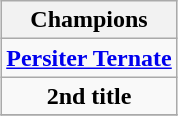<table class="wikitable" style="text-align: center; margin: 0 auto;">
<tr>
<th>Champions</th>
</tr>
<tr>
<td><strong><a href='#'>Persiter Ternate</a></strong> </td>
</tr>
<tr>
<td><strong>2nd title</strong></td>
</tr>
<tr>
</tr>
</table>
